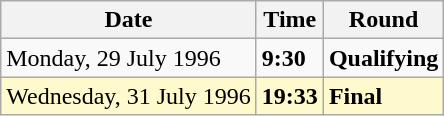<table class="wikitable">
<tr>
<th>Date</th>
<th>Time</th>
<th>Round</th>
</tr>
<tr>
<td>Monday, 29 July 1996</td>
<td><strong>9:30</strong></td>
<td><strong>Qualifying</strong></td>
</tr>
<tr style=background:lemonchiffon>
<td>Wednesday, 31 July 1996</td>
<td><strong>19:33</strong></td>
<td><strong>Final</strong></td>
</tr>
</table>
